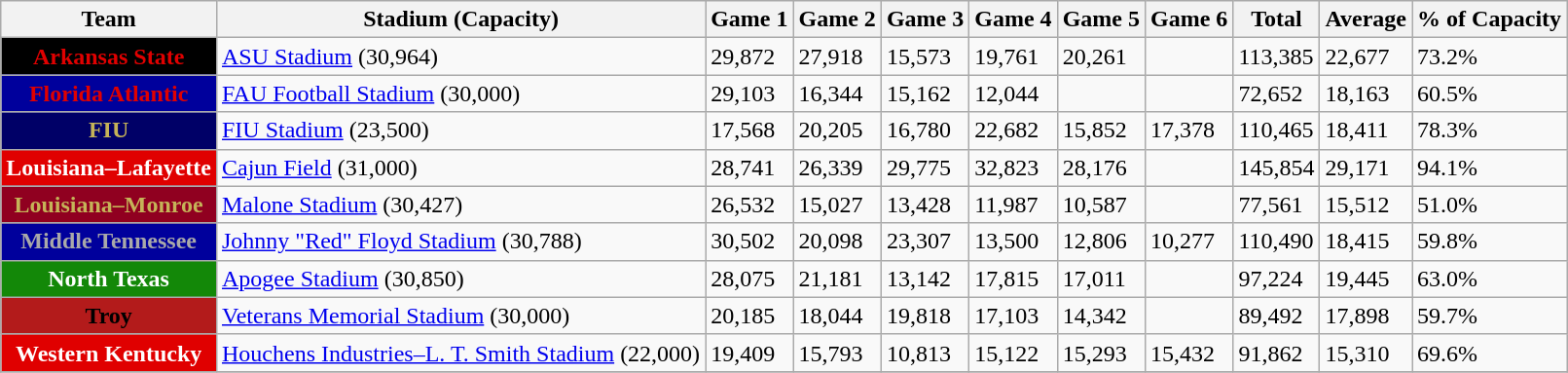<table class="wikitable sortable">
<tr>
<th>Team</th>
<th>Stadium (Capacity)</th>
<th>Game 1</th>
<th>Game 2</th>
<th>Game 3</th>
<th>Game 4</th>
<th>Game 5</th>
<th>Game 6</th>
<th>Total</th>
<th>Average</th>
<th>% of Capacity</th>
</tr>
<tr>
<th style="background:#000000; color:#e00000;">Arkansas State</th>
<td><a href='#'>ASU Stadium</a> (30,964)</td>
<td>29,872</td>
<td>27,918</td>
<td>15,573</td>
<td>19,761</td>
<td>20,261</td>
<td></td>
<td>113,385</td>
<td>22,677</td>
<td>73.2%</td>
</tr>
<tr>
<th style="background:#00009C; color:#e00000;">Florida Atlantic</th>
<td><a href='#'>FAU Football Stadium</a> (30,000)</td>
<td>29,103</td>
<td>16,344</td>
<td>15,162</td>
<td>12,044</td>
<td></td>
<td></td>
<td>72,652</td>
<td>18,163</td>
<td>60.5%</td>
</tr>
<tr>
<th style="background:#000067; color:#C5B358;">FIU</th>
<td><a href='#'>FIU Stadium</a> (23,500)</td>
<td>17,568</td>
<td>20,205</td>
<td>16,780</td>
<td>22,682</td>
<td>15,852</td>
<td>17,378</td>
<td>110,465</td>
<td>18,411</td>
<td>78.3%</td>
</tr>
<tr>
<th style="background:#e00000; color:#FFFFFF;">Louisiana–Lafayette</th>
<td><a href='#'>Cajun Field</a> (31,000)</td>
<td>28,741</td>
<td>26,339</td>
<td>29,775</td>
<td>32,823</td>
<td>28,176</td>
<td></td>
<td>145,854</td>
<td>29,171</td>
<td>94.1%</td>
</tr>
<tr>
<th style="background:#900020; color:#C5B358;">Louisiana–Monroe</th>
<td><a href='#'>Malone Stadium</a> (30,427)</td>
<td>26,532</td>
<td>15,027</td>
<td>13,428</td>
<td>11,987</td>
<td>10,587</td>
<td></td>
<td>77,561</td>
<td>15,512</td>
<td>51.0%</td>
</tr>
<tr>
<th style="background:#00009C; color:#A9A9A9;">Middle Tennessee</th>
<td><a href='#'>Johnny "Red" Floyd Stadium</a> (30,788)</td>
<td>30,502</td>
<td>20,098</td>
<td>23,307</td>
<td>13,500</td>
<td>12,806</td>
<td>10,277</td>
<td>110,490</td>
<td>18,415</td>
<td>59.8%</td>
</tr>
<tr>
<th style="background:#138808; color:#FFFFFF;">North Texas</th>
<td><a href='#'>Apogee Stadium</a> (30,850)</td>
<td>28,075</td>
<td>21,181</td>
<td>13,142</td>
<td>17,815</td>
<td>17,011</td>
<td></td>
<td>97,224</td>
<td>19,445</td>
<td>63.0%</td>
</tr>
<tr>
<th style="background:#B31B1B; color:#000000">Troy</th>
<td><a href='#'>Veterans Memorial Stadium</a> (30,000)</td>
<td>20,185</td>
<td>18,044</td>
<td>19,818</td>
<td>17,103</td>
<td>14,342</td>
<td></td>
<td>89,492</td>
<td>17,898</td>
<td>59.7%</td>
</tr>
<tr>
<th style="background:#e00000; color:#FFFFFF;">Western Kentucky</th>
<td><a href='#'>Houchens Industries–L. T. Smith Stadium</a> (22,000)</td>
<td>19,409</td>
<td>15,793</td>
<td>10,813</td>
<td>15,122</td>
<td>15,293</td>
<td>15,432</td>
<td>91,862</td>
<td>15,310</td>
<td>69.6%</td>
</tr>
<tr>
</tr>
</table>
